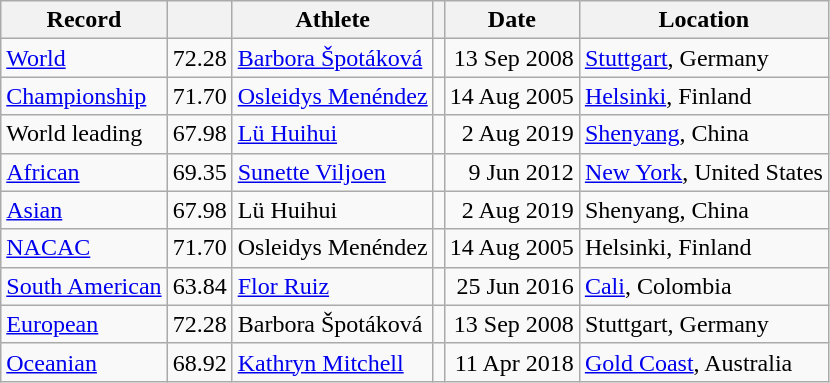<table class="wikitable">
<tr>
<th>Record</th>
<th></th>
<th>Athlete</th>
<th></th>
<th>Date</th>
<th>Location</th>
</tr>
<tr>
<td><a href='#'>World</a></td>
<td>72.28</td>
<td><a href='#'>Barbora Špotáková</a></td>
<td></td>
<td align=right>13 Sep 2008</td>
<td><a href='#'>Stuttgart</a>, Germany</td>
</tr>
<tr>
<td><a href='#'>Championship</a></td>
<td>71.70</td>
<td><a href='#'>Osleidys Menéndez</a></td>
<td></td>
<td align=right>14 Aug 2005</td>
<td><a href='#'>Helsinki</a>, Finland</td>
</tr>
<tr>
<td>World leading</td>
<td>67.98</td>
<td><a href='#'>Lü Huihui</a></td>
<td></td>
<td align=right>2 Aug 2019</td>
<td><a href='#'>Shenyang</a>, China</td>
</tr>
<tr>
<td><a href='#'>African</a></td>
<td>69.35</td>
<td><a href='#'>Sunette Viljoen</a></td>
<td></td>
<td align=right>9 Jun 2012</td>
<td><a href='#'>New York</a>, United States</td>
</tr>
<tr>
<td><a href='#'>Asian</a></td>
<td>67.98</td>
<td>Lü Huihui</td>
<td></td>
<td align=right>2 Aug 2019</td>
<td>Shenyang, China</td>
</tr>
<tr>
<td><a href='#'>NACAC</a></td>
<td>71.70</td>
<td>Osleidys Menéndez</td>
<td></td>
<td align=right>14 Aug 2005</td>
<td>Helsinki, Finland</td>
</tr>
<tr>
<td><a href='#'>South American</a></td>
<td>63.84</td>
<td><a href='#'>Flor Ruiz</a></td>
<td></td>
<td align=right>25 Jun 2016</td>
<td><a href='#'>Cali</a>, Colombia</td>
</tr>
<tr>
<td><a href='#'>European</a></td>
<td>72.28</td>
<td>Barbora Špotáková</td>
<td></td>
<td align=right>13 Sep 2008</td>
<td>Stuttgart, Germany</td>
</tr>
<tr>
<td><a href='#'>Oceanian</a></td>
<td>68.92</td>
<td><a href='#'>Kathryn Mitchell</a></td>
<td></td>
<td align=right>11 Apr 2018</td>
<td><a href='#'>Gold Coast</a>, Australia</td>
</tr>
</table>
